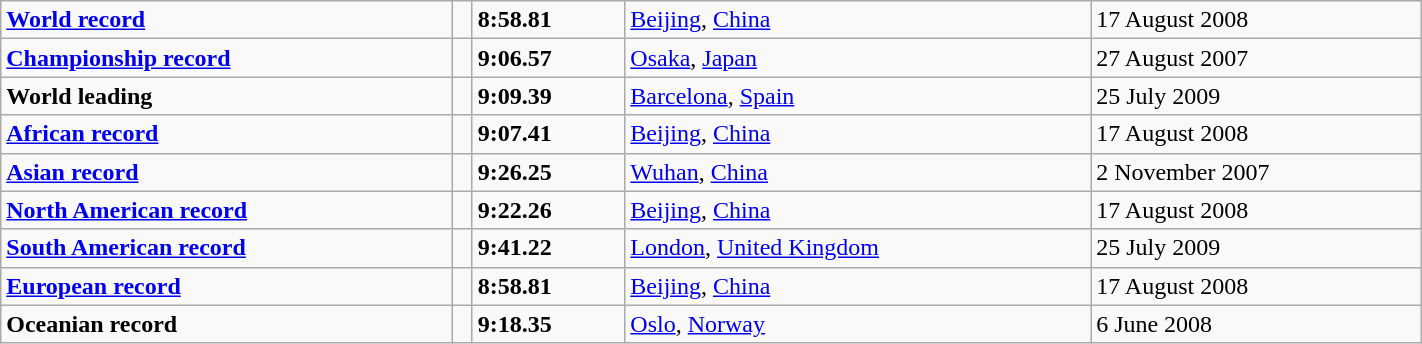<table class="wikitable" width=75%>
<tr>
<td><strong><a href='#'>World record</a></strong></td>
<td></td>
<td><strong>8:58.81</strong></td>
<td><a href='#'>Beijing</a>, <a href='#'>China</a></td>
<td>17 August 2008</td>
</tr>
<tr>
<td><strong><a href='#'>Championship record</a></strong></td>
<td></td>
<td><strong>9:06.57</strong></td>
<td><a href='#'>Osaka</a>, <a href='#'>Japan</a></td>
<td>27 August 2007</td>
</tr>
<tr>
<td><strong>World leading</strong></td>
<td></td>
<td><strong>9:09.39</strong></td>
<td><a href='#'>Barcelona</a>, <a href='#'>Spain</a></td>
<td>25 July 2009</td>
</tr>
<tr>
<td><strong><a href='#'>African record</a></strong></td>
<td></td>
<td><strong>9:07.41</strong></td>
<td><a href='#'>Beijing</a>, <a href='#'>China</a></td>
<td>17 August 2008</td>
</tr>
<tr>
<td><strong><a href='#'>Asian record</a></strong></td>
<td></td>
<td><strong>9:26.25</strong></td>
<td><a href='#'>Wuhan</a>, <a href='#'>China</a></td>
<td>2 November 2007</td>
</tr>
<tr>
<td><strong><a href='#'>North American record</a></strong></td>
<td></td>
<td><strong>9:22.26</strong></td>
<td><a href='#'>Beijing</a>, <a href='#'>China</a></td>
<td>17 August 2008</td>
</tr>
<tr>
<td><strong><a href='#'>South American record</a></strong></td>
<td></td>
<td><strong>9:41.22</strong></td>
<td><a href='#'>London</a>, <a href='#'>United Kingdom</a></td>
<td>25 July 2009</td>
</tr>
<tr>
<td><strong><a href='#'>European record</a></strong></td>
<td></td>
<td><strong>8:58.81</strong></td>
<td><a href='#'>Beijing</a>, <a href='#'>China</a></td>
<td>17 August 2008</td>
</tr>
<tr>
<td><strong>Oceanian record</strong></td>
<td></td>
<td><strong>9:18.35</strong></td>
<td><a href='#'>Oslo</a>, <a href='#'>Norway</a></td>
<td>6 June 2008</td>
</tr>
</table>
